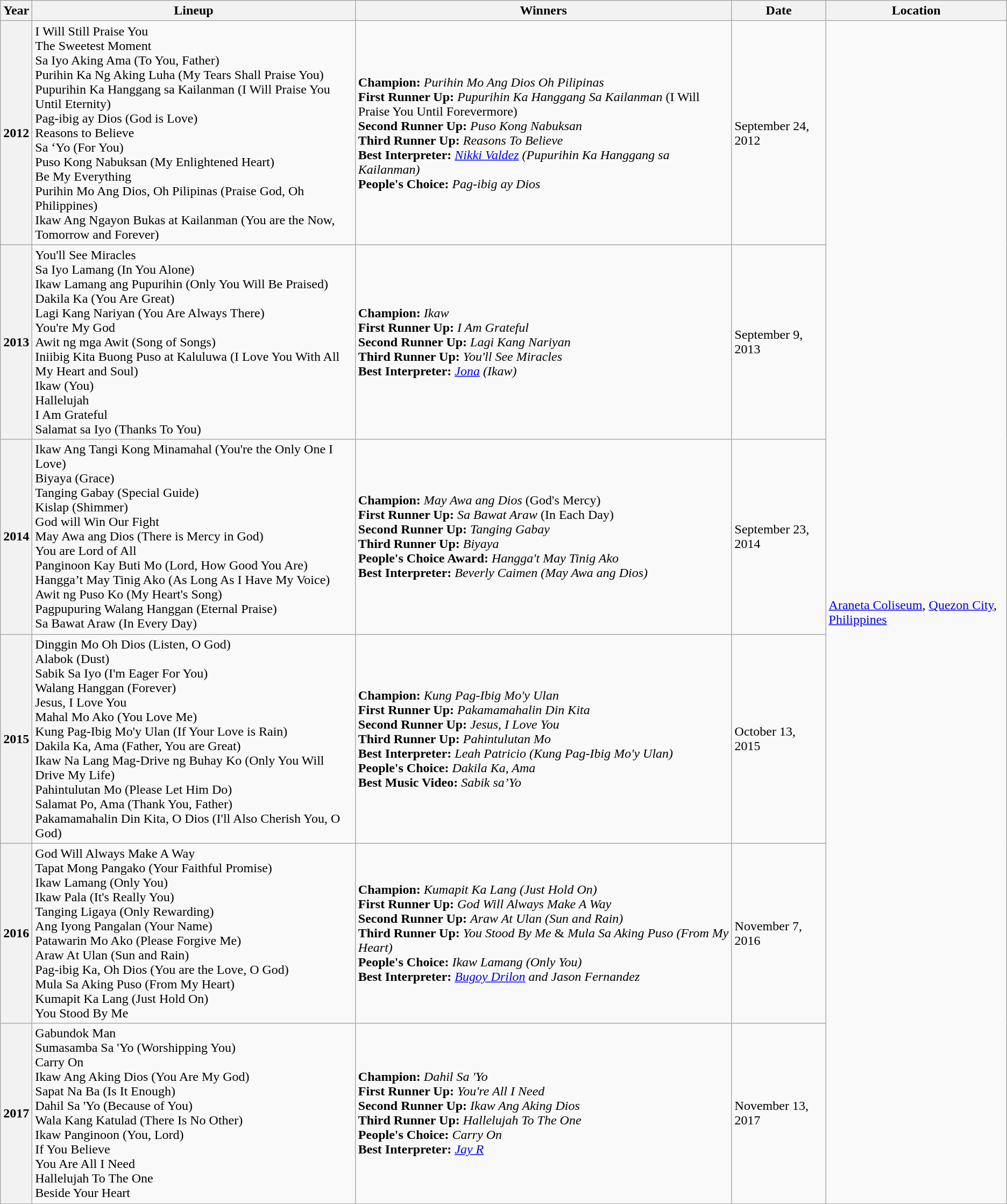<table class=wikitable>
<tr>
<th>Year</th>
<th>Lineup</th>
<th>Winners</th>
<th>Date</th>
<th>Location</th>
</tr>
<tr>
<th>2012</th>
<td>I Will Still Praise You<br>The Sweetest Moment<br>Sa Iyo Aking Ama (To You, Father)<br>Purihin Ka Ng Aking Luha (My Tears Shall Praise You)<br>Pupurihin Ka Hanggang sa Kailanman (I Will Praise You Until Eternity)<br>Pag-ibig ay Dios (God is Love)<br>Reasons to Believe<br>Sa ‘Yo (For You)<br>Puso Kong Nabuksan (My Enlightened Heart) <br>Be My Everything<br>Purihin Mo Ang Dios, Oh Pilipinas (Praise God, Oh Philippines)<br>Ikaw Ang Ngayon Bukas at Kailanman (You are the Now, Tomorrow and Forever)</td>
<td><strong>Champion:</strong> <em>Purihin Mo Ang Dios Oh Pilipinas </em><br><strong>First Runner Up:</strong> <em>Pupurihin Ka Hanggang Sa Kailanman</em> (I Will Praise You Until Forevermore)<br><strong>Second Runner Up:</strong> <em>Puso Kong Nabuksan</em><br><strong>Third Runner Up:</strong> <em>Reasons To Believe</em><br><strong>Best Interpreter:</strong> <em><a href='#'>Nikki Valdez</a> (Pupurihin Ka Hanggang sa Kailanman)</em><br><strong>People's Choice:</strong> <em>Pag-ibig ay Dios</em></td>
<td>September 24, 2012</td>
<td rowspan=6><a href='#'>Araneta Coliseum</a>, <a href='#'>Quezon City</a>, <a href='#'>Philippines</a></td>
</tr>
<tr>
<th>2013</th>
<td>You'll See Miracles<br>Sa Iyo Lamang (In You Alone)<br>Ikaw Lamang ang Pupurihin (Only You Will Be Praised)<br>Dakila Ka (You Are Great)<br>Lagi Kang Nariyan (You Are Always There)<br>You're My God<br>Awit ng mga Awit (Song of Songs)<br>Iniibig Kita Buong Puso at Kaluluwa (I Love You With All My Heart and Soul)<br>Ikaw (You)<br>Hallelujah<br>I Am Grateful<br>Salamat sa Iyo (Thanks To You)</td>
<td><strong>Champion:</strong> <em>Ikaw</em><br><strong>First Runner Up:</strong> <em>I Am Grateful</em><br><strong>Second Runner Up:</strong> <em>Lagi Kang Nariyan</em><br><strong>Third Runner Up:</strong> <em>You'll See Miracles</em><br><strong>Best Interpreter:</strong> <em><a href='#'>Jona</a> (Ikaw)</em></td>
<td>September 9, 2013</td>
</tr>
<tr>
<th>2014</th>
<td>Ikaw Ang Tangi Kong Minamahal (You're the Only One I Love)<br>Biyaya (Grace)<br>Tanging Gabay (Special Guide)<br>Kislap (Shimmer)<br>God will Win Our Fight<br>May Awa ang Dios (There is Mercy in God)<br>You are Lord of All<br>Panginoon Kay Buti Mo (Lord, How Good You Are)<br>Hangga’t May Tinig Ako (As Long As I Have My Voice)<br>Awit ng Puso Ko (My Heart's Song)<br>Pagpupuring Walang Hanggan (Eternal Praise)<br>Sa Bawat Araw (In Every Day)</td>
<td><strong>Champion:</strong> <em>May Awa ang Dios</em> (God's Mercy)<br><strong>First Runner Up:</strong> <em>Sa Bawat Araw</em> (In Each Day)<br><strong>Second Runner Up:</strong> <em>Tanging Gabay</em><br><strong>Third Runner Up:</strong> <em>Biyaya</em><br><strong>People's Choice Award:</strong> <em>Hangga't May Tinig Ako</em><br><strong>Best Interpreter:</strong> <em>Beverly Caimen (May Awa ang Dios)</em></td>
<td>September 23, 2014</td>
</tr>
<tr>
<th>2015</th>
<td>Dinggin Mo Oh Dios (Listen, O God)<br>Alabok (Dust)<br>Sabik Sa Iyo (I'm Eager For You)<br>Walang Hanggan (Forever)<br>Jesus, I Love You<br>Mahal Mo Ako (You Love Me)<br>Kung Pag-Ibig Mo'y Ulan (If Your Love is Rain)<br>Dakila Ka, Ama (Father, You are Great)<br>Ikaw Na Lang Mag-Drive ng Buhay Ko (Only You Will Drive My Life)<br>Pahintulutan Mo (Please Let Him Do)<br>Salamat Po, Ama (Thank You, Father)<br>Pakamamahalin Din Kita, O Dios (I'll Also Cherish You, O God)</td>
<td><strong>Champion:</strong> <em>Kung Pag-Ibig Mo'y Ulan </em><br><strong>First Runner Up:</strong> <em>Pakamamahalin Din Kita</em><br><strong>Second Runner Up:</strong> <em>Jesus, I Love You</em><br><strong>Third Runner Up:</strong> <em>Pahintulutan Mo</em><br><strong>Best Interpreter:</strong> <em>Leah Patricio (Kung Pag-Ibig Mo'y Ulan)</em><br><strong>People's Choice:</strong> <em>Dakila Ka, Ama</em><br><strong>Best Music Video:</strong> <em>Sabik sa’Yo</em></td>
<td>October 13, 2015</td>
</tr>
<tr>
<th>2016</th>
<td>God Will Always Make A Way<br>Tapat Mong Pangako (Your Faithful Promise)<br>Ikaw Lamang (Only You)<br>Ikaw Pala (It's Really You)<br>Tanging Ligaya (Only Rewarding)<br>Ang Iyong Pangalan (Your Name)<br>Patawarin Mo Ako (Please Forgive Me)<br>Araw At Ulan (Sun and Rain)<br>Pag-ibig Ka, Oh Dios (You are the Love, O God)<br>Mula Sa Aking Puso (From My Heart)<br>Kumapit Ka Lang (Just Hold On)<br>You Stood By Me</td>
<td><strong>Champion:</strong> <em>Kumapit Ka Lang (Just Hold On)</em><br><strong>First Runner Up:</strong> <em>God Will Always Make A Way</em><br><strong>Second Runner Up:</strong> <em>Araw At Ulan (Sun and Rain)</em><br><strong>Third Runner Up:</strong> <em>You Stood By Me</em> & <em>Mula Sa Aking Puso (From My Heart)</em><br><strong>People's Choice:</strong> <em>Ikaw Lamang (Only You)</em><br><strong>Best Interpreter:</strong> <em><a href='#'>Bugoy Drilon</a> and Jason Fernandez</em></td>
<td>November 7, 2016</td>
</tr>
<tr>
<th>2017</th>
<td>Gabundok Man<br>Sumasamba Sa 'Yo (Worshipping You)<br>Carry On<br>Ikaw Ang Aking Dios (You Are My God)<br>Sapat Na Ba (Is It Enough)<br>Dahil Sa 'Yo (Because of You)<br>Wala Kang Katulad (There Is No Other)<br>Ikaw Panginoon (You, Lord)<br>If You Believe<br>You Are All I Need<br>Hallelujah To The One<br>Beside Your Heart</td>
<td><strong>Champion:</strong> <em>Dahil Sa 'Yo</em><br><strong>First Runner Up:</strong> <em>You're All I Need</em><br><strong>Second Runner Up:</strong> <em>Ikaw Ang Aking Dios</em><br><strong>Third Runner Up:</strong> <em>Hallelujah To The One</em><br><strong>People's Choice:</strong> <em>Carry On</em><br><strong>Best Interpreter:</strong> <em><a href='#'>Jay R</a></em></td>
<td>November 13, 2017</td>
</tr>
</table>
